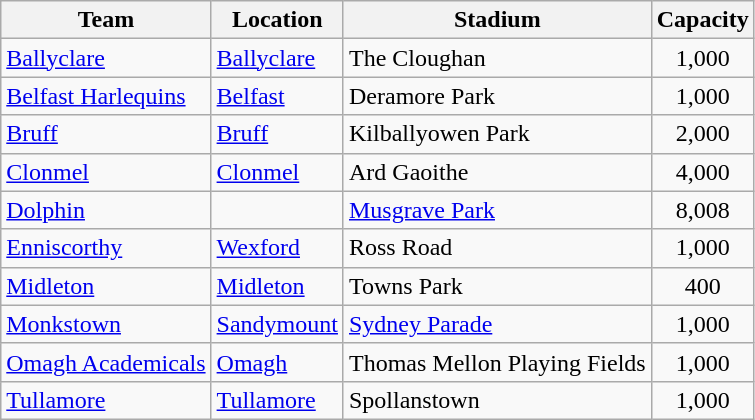<table class="wikitable sortable">
<tr>
<th>Team</th>
<th>Location</th>
<th>Stadium</th>
<th>Capacity</th>
</tr>
<tr>
<td><a href='#'>Ballyclare</a></td>
<td><a href='#'>Ballyclare</a></td>
<td>The Cloughan</td>
<td align="center">1,000</td>
</tr>
<tr>
<td><a href='#'>Belfast Harlequins</a></td>
<td><a href='#'>Belfast</a></td>
<td>Deramore Park</td>
<td align="center">1,000</td>
</tr>
<tr>
<td><a href='#'>Bruff</a></td>
<td><a href='#'>Bruff</a></td>
<td>Kilballyowen Park</td>
<td align="center">2,000</td>
</tr>
<tr>
<td><a href='#'>Clonmel</a></td>
<td><a href='#'>Clonmel</a></td>
<td>Ard Gaoithe</td>
<td align="center">4,000</td>
</tr>
<tr>
<td><a href='#'>Dolphin</a></td>
<td></td>
<td><a href='#'>Musgrave Park</a></td>
<td align="center">8,008</td>
</tr>
<tr>
<td><a href='#'>Enniscorthy</a></td>
<td><a href='#'>Wexford</a></td>
<td>Ross Road</td>
<td align="center">1,000</td>
</tr>
<tr>
<td><a href='#'>Midleton</a></td>
<td><a href='#'>Midleton</a></td>
<td>Towns Park</td>
<td align="center">400</td>
</tr>
<tr>
<td><a href='#'>Monkstown</a></td>
<td><a href='#'>Sandymount</a></td>
<td><a href='#'>Sydney Parade</a></td>
<td align="center">1,000</td>
</tr>
<tr>
<td><a href='#'>Omagh Academicals</a></td>
<td><a href='#'>Omagh</a></td>
<td>Thomas Mellon Playing Fields</td>
<td align="center">1,000</td>
</tr>
<tr>
<td><a href='#'>Tullamore</a></td>
<td><a href='#'>Tullamore</a></td>
<td>Spollanstown</td>
<td align="center">1,000</td>
</tr>
</table>
